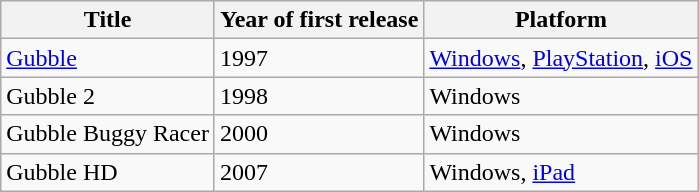<table class="wikitable sortable">
<tr>
<th>Title</th>
<th>Year of first release</th>
<th>Platform</th>
</tr>
<tr>
<td><a href='#'>Gubble</a></td>
<td>1997</td>
<td><a href='#'>Windows</a>, <a href='#'>PlayStation</a>, <a href='#'>iOS</a></td>
</tr>
<tr>
<td>Gubble 2</td>
<td>1998</td>
<td>Windows</td>
</tr>
<tr>
<td>Gubble Buggy Racer</td>
<td>2000</td>
<td>Windows</td>
</tr>
<tr>
<td>Gubble HD</td>
<td>2007</td>
<td>Windows, <a href='#'>iPad</a></td>
</tr>
</table>
